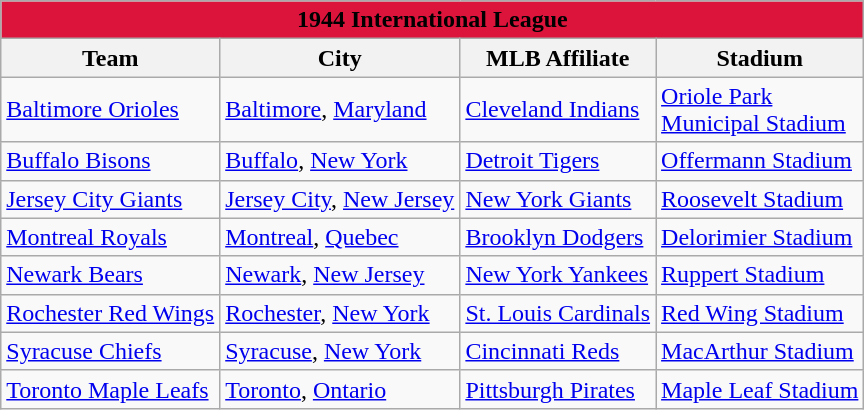<table class="wikitable" style="width:auto">
<tr>
<td bgcolor="#DC143C" align="center" colspan="7"><strong><span>1944 International League</span></strong></td>
</tr>
<tr>
<th>Team</th>
<th>City</th>
<th>MLB Affiliate</th>
<th>Stadium</th>
</tr>
<tr>
<td><a href='#'>Baltimore Orioles</a></td>
<td><a href='#'>Baltimore</a>, <a href='#'>Maryland</a></td>
<td><a href='#'>Cleveland Indians</a></td>
<td><a href='#'>Oriole Park</a> <br> <a href='#'>Municipal Stadium</a></td>
</tr>
<tr>
<td><a href='#'>Buffalo Bisons</a></td>
<td><a href='#'>Buffalo</a>, <a href='#'>New York</a></td>
<td><a href='#'>Detroit Tigers</a></td>
<td><a href='#'>Offermann Stadium</a></td>
</tr>
<tr>
<td><a href='#'>Jersey City Giants</a></td>
<td><a href='#'>Jersey City</a>, <a href='#'>New Jersey</a></td>
<td><a href='#'>New York Giants</a></td>
<td><a href='#'>Roosevelt Stadium</a></td>
</tr>
<tr>
<td><a href='#'>Montreal Royals</a></td>
<td><a href='#'>Montreal</a>, <a href='#'>Quebec</a></td>
<td><a href='#'>Brooklyn Dodgers</a></td>
<td><a href='#'>Delorimier Stadium</a></td>
</tr>
<tr>
<td><a href='#'>Newark Bears</a></td>
<td><a href='#'>Newark</a>, <a href='#'>New Jersey</a></td>
<td><a href='#'>New York Yankees</a></td>
<td><a href='#'>Ruppert Stadium</a></td>
</tr>
<tr>
<td><a href='#'>Rochester Red Wings</a></td>
<td><a href='#'>Rochester</a>, <a href='#'>New York</a></td>
<td><a href='#'>St. Louis Cardinals</a></td>
<td><a href='#'>Red Wing Stadium</a></td>
</tr>
<tr>
<td><a href='#'>Syracuse Chiefs</a></td>
<td><a href='#'>Syracuse</a>, <a href='#'>New York</a></td>
<td><a href='#'>Cincinnati Reds</a></td>
<td><a href='#'>MacArthur Stadium</a></td>
</tr>
<tr>
<td><a href='#'>Toronto Maple Leafs</a></td>
<td><a href='#'>Toronto</a>, <a href='#'>Ontario</a></td>
<td><a href='#'>Pittsburgh Pirates</a></td>
<td><a href='#'>Maple Leaf Stadium</a></td>
</tr>
</table>
